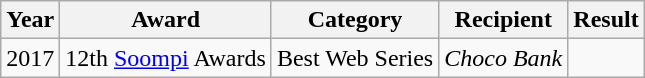<table class="wikitable">
<tr>
<th>Year</th>
<th>Award</th>
<th>Category</th>
<th>Recipient</th>
<th>Result</th>
</tr>
<tr>
<td>2017</td>
<td>12th <a href='#'>Soompi</a> Awards</td>
<td>Best Web Series</td>
<td><em>Choco Bank</em></td>
<td></td>
</tr>
</table>
